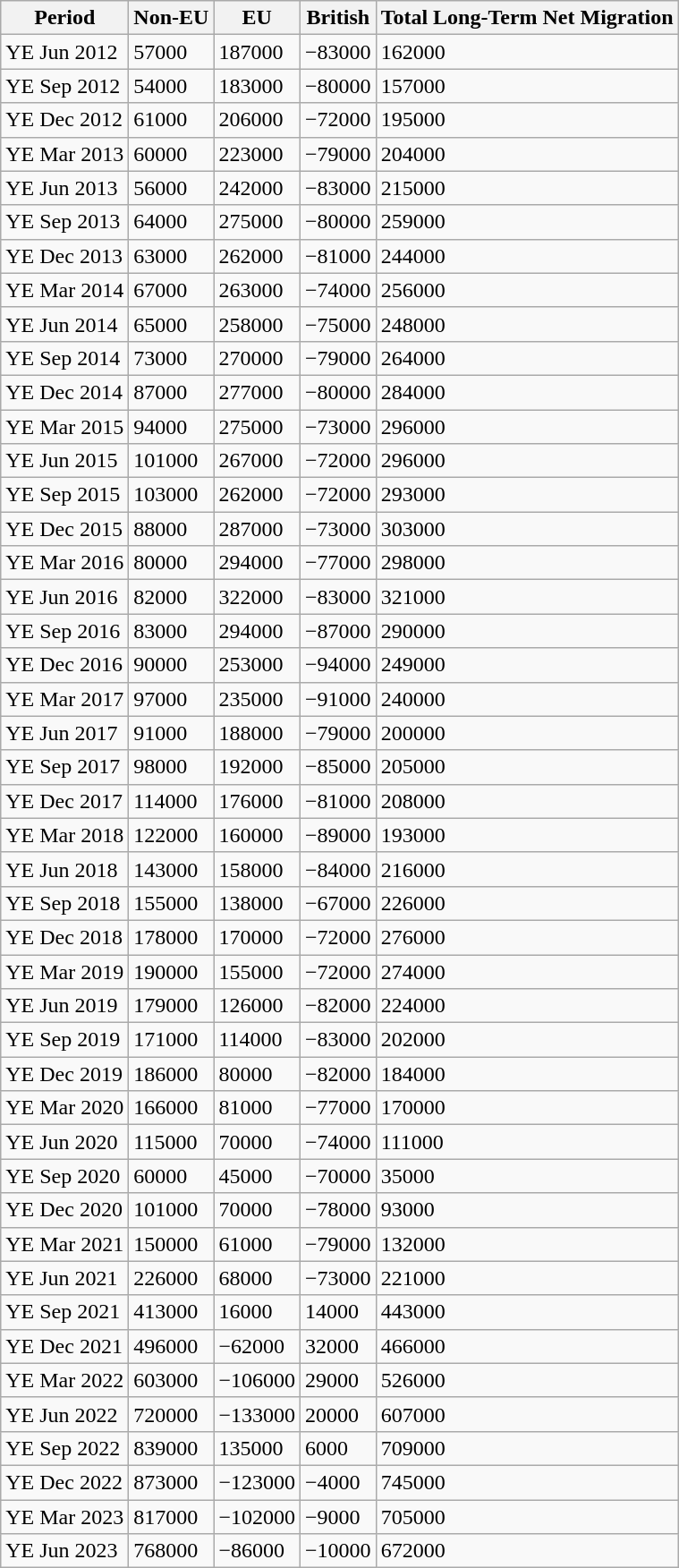<table class="wikitable sortable mw-collapsible mw-collapsed">
<tr>
<th>Period</th>
<th>Non-EU</th>
<th>EU</th>
<th>British</th>
<th>Total Long-Term Net Migration</th>
</tr>
<tr>
<td>YE Jun 2012</td>
<td>57000</td>
<td>187000</td>
<td>−83000</td>
<td>162000</td>
</tr>
<tr>
<td>YE Sep 2012</td>
<td>54000</td>
<td>183000</td>
<td>−80000</td>
<td>157000</td>
</tr>
<tr>
<td>YE Dec 2012</td>
<td>61000</td>
<td>206000</td>
<td>−72000</td>
<td>195000</td>
</tr>
<tr>
<td>YE Mar 2013</td>
<td>60000</td>
<td>223000</td>
<td>−79000</td>
<td>204000</td>
</tr>
<tr>
<td>YE Jun 2013</td>
<td>56000</td>
<td>242000</td>
<td>−83000</td>
<td>215000</td>
</tr>
<tr>
<td>YE Sep 2013</td>
<td>64000</td>
<td>275000</td>
<td>−80000</td>
<td>259000</td>
</tr>
<tr>
<td>YE Dec 2013</td>
<td>63000</td>
<td>262000</td>
<td>−81000</td>
<td>244000</td>
</tr>
<tr>
<td>YE Mar 2014</td>
<td>67000</td>
<td>263000</td>
<td>−74000</td>
<td>256000</td>
</tr>
<tr>
<td>YE Jun 2014</td>
<td>65000</td>
<td>258000</td>
<td>−75000</td>
<td>248000</td>
</tr>
<tr>
<td>YE Sep 2014</td>
<td>73000</td>
<td>270000</td>
<td>−79000</td>
<td>264000</td>
</tr>
<tr>
<td>YE Dec 2014</td>
<td>87000</td>
<td>277000</td>
<td>−80000</td>
<td>284000</td>
</tr>
<tr>
<td>YE Mar 2015</td>
<td>94000</td>
<td>275000</td>
<td>−73000</td>
<td>296000</td>
</tr>
<tr>
<td>YE Jun 2015</td>
<td>101000</td>
<td>267000</td>
<td>−72000</td>
<td>296000</td>
</tr>
<tr>
<td>YE Sep 2015</td>
<td>103000</td>
<td>262000</td>
<td>−72000</td>
<td>293000</td>
</tr>
<tr>
<td>YE Dec 2015</td>
<td>88000</td>
<td>287000</td>
<td>−73000</td>
<td>303000</td>
</tr>
<tr>
<td>YE Mar 2016</td>
<td>80000</td>
<td>294000</td>
<td>−77000</td>
<td>298000</td>
</tr>
<tr>
<td>YE Jun 2016</td>
<td>82000</td>
<td>322000</td>
<td>−83000</td>
<td>321000</td>
</tr>
<tr>
<td>YE Sep 2016</td>
<td>83000</td>
<td>294000</td>
<td>−87000</td>
<td>290000</td>
</tr>
<tr>
<td>YE Dec 2016</td>
<td>90000</td>
<td>253000</td>
<td>−94000</td>
<td>249000</td>
</tr>
<tr>
<td>YE Mar 2017</td>
<td>97000</td>
<td>235000</td>
<td>−91000</td>
<td>240000</td>
</tr>
<tr>
<td>YE Jun 2017</td>
<td>91000</td>
<td>188000</td>
<td>−79000</td>
<td>200000</td>
</tr>
<tr>
<td>YE Sep 2017</td>
<td>98000</td>
<td>192000</td>
<td>−85000</td>
<td>205000</td>
</tr>
<tr>
<td>YE Dec 2017</td>
<td>114000</td>
<td>176000</td>
<td>−81000</td>
<td>208000</td>
</tr>
<tr>
<td>YE Mar 2018</td>
<td>122000</td>
<td>160000</td>
<td>−89000</td>
<td>193000</td>
</tr>
<tr>
<td>YE Jun 2018</td>
<td>143000</td>
<td>158000</td>
<td>−84000</td>
<td>216000</td>
</tr>
<tr>
<td>YE Sep 2018</td>
<td>155000</td>
<td>138000</td>
<td>−67000</td>
<td>226000</td>
</tr>
<tr>
<td>YE Dec 2018</td>
<td>178000</td>
<td>170000</td>
<td>−72000</td>
<td>276000</td>
</tr>
<tr>
<td>YE Mar 2019</td>
<td>190000</td>
<td>155000</td>
<td>−72000</td>
<td>274000</td>
</tr>
<tr>
<td>YE Jun 2019</td>
<td>179000</td>
<td>126000</td>
<td>−82000</td>
<td>224000</td>
</tr>
<tr>
<td>YE Sep 2019</td>
<td>171000</td>
<td>114000</td>
<td>−83000</td>
<td>202000</td>
</tr>
<tr>
<td>YE Dec 2019</td>
<td>186000</td>
<td>80000</td>
<td>−82000</td>
<td>184000</td>
</tr>
<tr>
<td>YE Mar 2020</td>
<td>166000</td>
<td>81000</td>
<td>−77000</td>
<td>170000</td>
</tr>
<tr>
<td>YE Jun 2020</td>
<td>115000</td>
<td>70000</td>
<td>−74000</td>
<td>111000</td>
</tr>
<tr>
<td>YE Sep 2020</td>
<td>60000</td>
<td>45000</td>
<td>−70000</td>
<td>35000</td>
</tr>
<tr>
<td>YE Dec 2020</td>
<td>101000</td>
<td>70000</td>
<td>−78000</td>
<td>93000</td>
</tr>
<tr>
<td>YE Mar 2021</td>
<td>150000</td>
<td>61000</td>
<td>−79000</td>
<td>132000</td>
</tr>
<tr>
<td>YE Jun 2021</td>
<td>226000</td>
<td>68000</td>
<td>−73000</td>
<td>221000</td>
</tr>
<tr>
<td>YE Sep 2021</td>
<td>413000</td>
<td>16000</td>
<td>14000</td>
<td>443000</td>
</tr>
<tr>
<td>YE Dec 2021</td>
<td>496000</td>
<td>−62000</td>
<td>32000</td>
<td>466000</td>
</tr>
<tr>
<td>YE Mar 2022</td>
<td>603000</td>
<td>−106000</td>
<td>29000</td>
<td>526000</td>
</tr>
<tr>
<td>YE Jun 2022</td>
<td>720000</td>
<td>−133000</td>
<td>20000</td>
<td>607000</td>
</tr>
<tr>
<td>YE Sep 2022</td>
<td>839000</td>
<td>135000</td>
<td>6000</td>
<td>709000</td>
</tr>
<tr>
<td>YE Dec 2022</td>
<td>873000</td>
<td>−123000</td>
<td>−4000</td>
<td>745000</td>
</tr>
<tr>
<td>YE Mar 2023</td>
<td>817000</td>
<td>−102000</td>
<td>−9000</td>
<td>705000</td>
</tr>
<tr>
<td>YE Jun 2023</td>
<td>768000</td>
<td>−86000</td>
<td>−10000</td>
<td>672000</td>
</tr>
</table>
